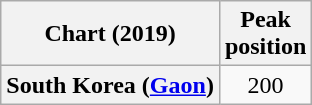<table class="wikitable plainrowheaders" style="text-align:center">
<tr>
<th scope="col">Chart (2019)</th>
<th scope="col">Peak<br>position</th>
</tr>
<tr>
<th scope="row">South Korea (<a href='#'>Gaon</a>)</th>
<td>200</td>
</tr>
</table>
